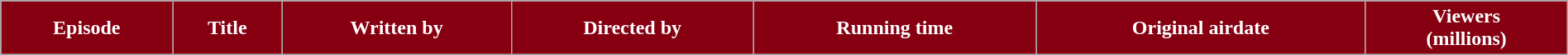<table class="wikitable plainrowheaders" style="width:100%;">
<tr style="color:#fff;">
<th style="background:#860012;">Episode</th>
<th style="background:#860012;">Title</th>
<th style="background:#860012;">Written by</th>
<th style="background:#860012;">Directed by</th>
<th style="background:#860012;">Running time</th>
<th style="background:#860012;">Original airdate</th>
<th style="background:#860012;">Viewers<br>(millions)<br>




</th>
</tr>
</table>
